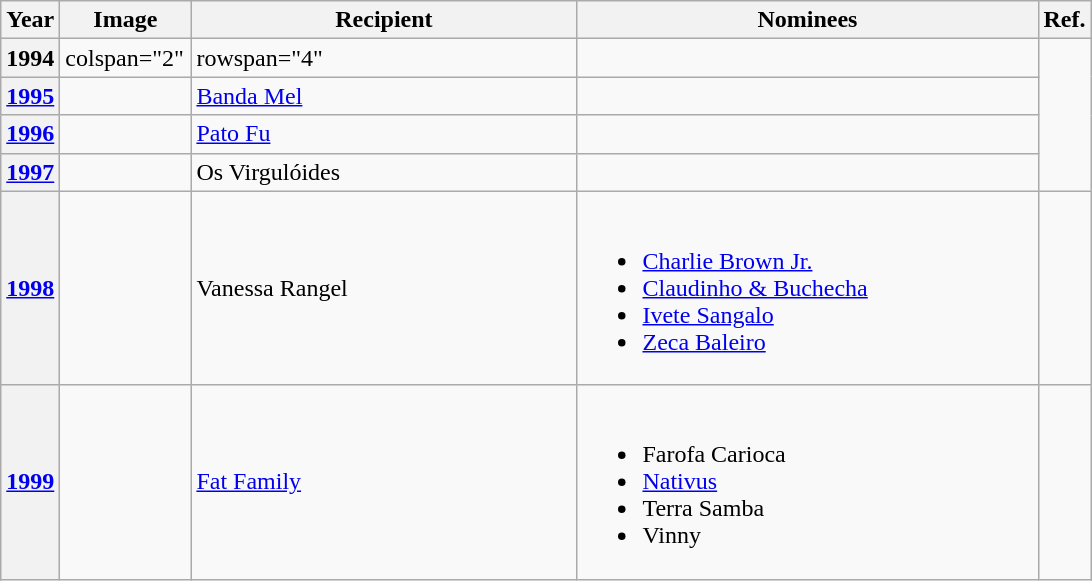<table class="wikitable sortable">
<tr>
<th scope="col" bgcolor="#efefef">Year</th>
<th scope="col" bgcolor="#efefef" width=80px>Image</th>
<th scope="col" bgcolor="#efefef" width=250px>Recipient</th>
<th scope="col" bgcolor="#efefef" width=300px class=unsortable>Nominees</th>
<th scope="col" bgcolor="#efefef" class=unsortable>Ref.</th>
</tr>
<tr>
<th scope="row">1994</th>
<td>colspan="2" </td>
<td>rowspan="4" </td>
<td></td>
</tr>
<tr>
<th scope="row"><a href='#'>1995</a></th>
<td align="center"></td>
<td><a href='#'>Banda Mel</a></td>
<td></td>
</tr>
<tr>
<th scope="row"><a href='#'>1996</a></th>
<td align="center"></td>
<td><a href='#'>Pato Fu</a></td>
<td></td>
</tr>
<tr>
<th scope="row"><a href='#'>1997</a></th>
<td align="center"></td>
<td>Os Virgulóides</td>
<td></td>
</tr>
<tr>
<th scope="row"><a href='#'>1998</a></th>
<td align="center"></td>
<td>Vanessa Rangel</td>
<td><br><ul><li><a href='#'>Charlie Brown Jr.</a></li><li><a href='#'>Claudinho & Buchecha</a></li><li><a href='#'>Ivete Sangalo</a></li><li><a href='#'>Zeca Baleiro</a></li></ul></td>
<td></td>
</tr>
<tr>
<th scope="row"><a href='#'>1999</a></th>
<td align="center"></td>
<td><a href='#'>Fat Family</a></td>
<td><br><ul><li>Farofa Carioca</li><li><a href='#'>Nativus</a></li><li>Terra Samba</li><li>Vinny</li></ul></td>
<td></td>
</tr>
</table>
